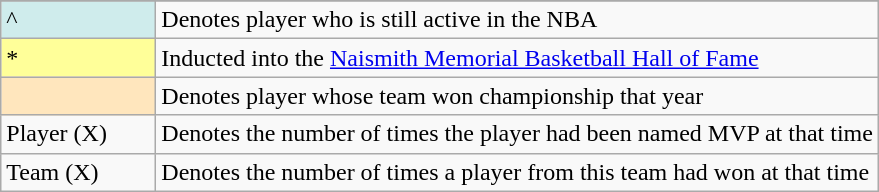<table class="wikitable">
<tr>
</tr>
<tr>
<td style="background-color:#CFECEC; border:1px solid #aaaaaa; width:6em">^</td>
<td>Denotes player who is still active in the NBA</td>
</tr>
<tr>
<td style="background-color:#FFFF99; border:1px solid #aaaaaa; width:6em">*</td>
<td>Inducted into the <a href='#'>Naismith Memorial Basketball Hall of Fame</a></td>
</tr>
<tr>
<td style="background-color:#FFE6BD; border:1px solid #aaaaaa; width:6em"></td>
<td>Denotes player whose team won championship that year</td>
</tr>
<tr>
<td>Player (X)</td>
<td>Denotes the number of times the player had been named MVP at that time</td>
</tr>
<tr>
<td>Team (X)</td>
<td>Denotes the number of times a player from this team had won at that time</td>
</tr>
</table>
